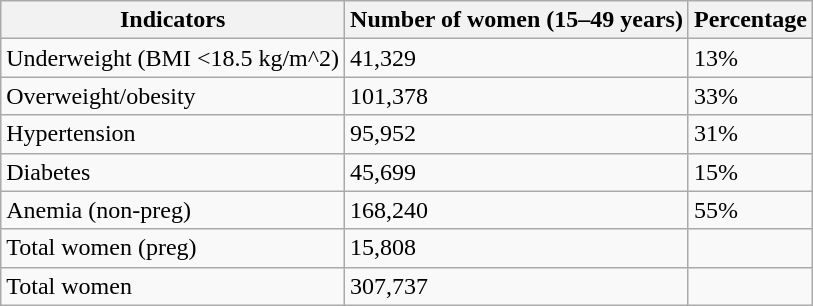<table class="wikitable sortable">
<tr>
<th>Indicators</th>
<th>Number of women (15–49 years)</th>
<th>Percentage</th>
</tr>
<tr>
<td>Underweight (BMI <18.5 kg/m^2)</td>
<td>41,329</td>
<td>13%</td>
</tr>
<tr>
<td>Overweight/obesity</td>
<td>101,378</td>
<td>33%</td>
</tr>
<tr>
<td>Hypertension</td>
<td>95,952</td>
<td>31%</td>
</tr>
<tr>
<td>Diabetes</td>
<td>45,699</td>
<td>15%</td>
</tr>
<tr>
<td>Anemia (non-preg)</td>
<td>168,240</td>
<td>55%</td>
</tr>
<tr>
<td>Total women (preg)</td>
<td>15,808</td>
<td></td>
</tr>
<tr>
<td>Total women</td>
<td>307,737</td>
<td></td>
</tr>
</table>
